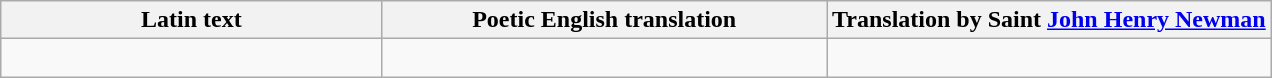<table class=wikitable>
<tr>
<th style="width: 30%;">Latin text</th>
<th style="width: 35%">Poetic English translation</th>
<th style="width: 35%">Translation by Saint <a href='#'>John Henry Newman</a></th>
</tr>
<tr>
<td><br></td>
<td><br></td>
<td><br></td>
</tr>
</table>
